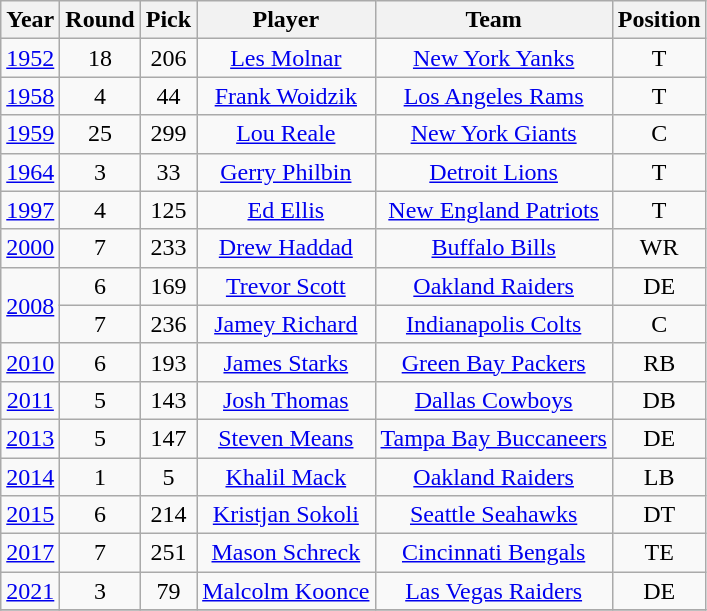<table class="wikitable sortable" style="text-align: center;">
<tr>
<th>Year</th>
<th>Round</th>
<th>Pick</th>
<th>Player</th>
<th>Team</th>
<th>Position</th>
</tr>
<tr>
<td><a href='#'>1952</a></td>
<td>18</td>
<td>206</td>
<td><a href='#'>Les Molnar</a></td>
<td><a href='#'>New York Yanks</a></td>
<td>T</td>
</tr>
<tr>
<td><a href='#'>1958</a></td>
<td>4</td>
<td>44</td>
<td><a href='#'>Frank Woidzik</a></td>
<td><a href='#'>Los Angeles Rams</a></td>
<td>T</td>
</tr>
<tr>
<td><a href='#'>1959</a></td>
<td>25</td>
<td>299</td>
<td><a href='#'>Lou Reale</a></td>
<td><a href='#'>New York Giants</a></td>
<td>C</td>
</tr>
<tr>
<td><a href='#'>1964</a></td>
<td>3</td>
<td>33</td>
<td><a href='#'>Gerry Philbin</a></td>
<td><a href='#'>Detroit Lions</a></td>
<td>T</td>
</tr>
<tr>
<td><a href='#'>1997</a></td>
<td>4</td>
<td>125</td>
<td><a href='#'>Ed Ellis</a></td>
<td><a href='#'>New England Patriots</a></td>
<td>T</td>
</tr>
<tr>
<td><a href='#'>2000</a></td>
<td>7</td>
<td>233</td>
<td><a href='#'>Drew Haddad</a></td>
<td><a href='#'>Buffalo Bills</a></td>
<td>WR</td>
</tr>
<tr>
<td rowspan="2"><a href='#'>2008</a></td>
<td>6</td>
<td>169</td>
<td><a href='#'>Trevor Scott</a></td>
<td><a href='#'>Oakland Raiders</a></td>
<td>DE</td>
</tr>
<tr>
<td>7</td>
<td>236</td>
<td><a href='#'>Jamey Richard</a></td>
<td><a href='#'>Indianapolis Colts</a></td>
<td>C</td>
</tr>
<tr>
<td><a href='#'>2010</a></td>
<td>6</td>
<td>193</td>
<td><a href='#'>James Starks</a></td>
<td><a href='#'>Green Bay Packers</a></td>
<td>RB</td>
</tr>
<tr>
<td><a href='#'>2011</a></td>
<td>5</td>
<td>143</td>
<td><a href='#'>Josh Thomas</a></td>
<td><a href='#'>Dallas Cowboys</a></td>
<td>DB</td>
</tr>
<tr>
<td><a href='#'>2013</a></td>
<td>5</td>
<td>147</td>
<td><a href='#'>Steven Means</a></td>
<td><a href='#'>Tampa Bay Buccaneers</a></td>
<td>DE</td>
</tr>
<tr>
<td><a href='#'>2014</a></td>
<td>1</td>
<td>5</td>
<td><a href='#'>Khalil Mack</a></td>
<td><a href='#'>Oakland Raiders</a></td>
<td>LB</td>
</tr>
<tr>
<td><a href='#'>2015</a></td>
<td>6</td>
<td>214</td>
<td><a href='#'>Kristjan Sokoli</a></td>
<td><a href='#'>Seattle Seahawks</a></td>
<td>DT</td>
</tr>
<tr>
<td><a href='#'>2017</a></td>
<td>7</td>
<td>251</td>
<td><a href='#'>Mason Schreck</a></td>
<td><a href='#'>Cincinnati Bengals</a></td>
<td>TE</td>
</tr>
<tr>
<td><a href='#'>2021</a></td>
<td>3</td>
<td>79</td>
<td><a href='#'>Malcolm Koonce</a></td>
<td><a href='#'>Las Vegas Raiders</a></td>
<td>DE</td>
</tr>
<tr>
</tr>
</table>
